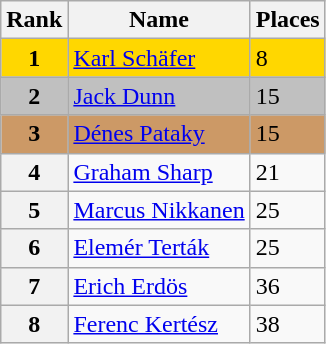<table class="wikitable">
<tr>
<th>Rank</th>
<th>Name</th>
<th>Places</th>
</tr>
<tr bgcolor=gold>
<td align=center><strong>1</strong></td>
<td> <a href='#'>Karl Schäfer</a></td>
<td>8</td>
</tr>
<tr bgcolor=silver>
<td align=center><strong>2</strong></td>
<td> <a href='#'>Jack Dunn</a></td>
<td>15</td>
</tr>
<tr bgcolor=cc9966>
<td align=center><strong>3</strong></td>
<td> <a href='#'>Dénes Pataky</a></td>
<td>15</td>
</tr>
<tr>
<th>4</th>
<td> <a href='#'>Graham Sharp</a></td>
<td>21</td>
</tr>
<tr>
<th>5</th>
<td> <a href='#'>Marcus Nikkanen</a></td>
<td>25</td>
</tr>
<tr>
<th>6</th>
<td> <a href='#'>Elemér Terták</a></td>
<td>25</td>
</tr>
<tr>
<th>7</th>
<td> <a href='#'>Erich Erdös</a></td>
<td>36</td>
</tr>
<tr>
<th>8</th>
<td> <a href='#'>Ferenc Kertész</a></td>
<td>38</td>
</tr>
</table>
